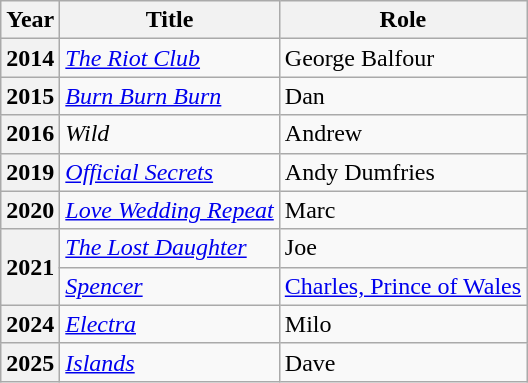<table class="wikitable plainrowheaders">
<tr>
<th>Year</th>
<th>Title</th>
<th>Role</th>
</tr>
<tr>
<th scope="row">2014</th>
<td><em><a href='#'>The Riot Club</a></em></td>
<td>George Balfour</td>
</tr>
<tr>
<th scope="row">2015</th>
<td><em><a href='#'>Burn Burn Burn</a></em></td>
<td>Dan</td>
</tr>
<tr>
<th scope="row">2016</th>
<td><em>Wild</em></td>
<td>Andrew</td>
</tr>
<tr>
<th scope="row">2019</th>
<td><em><a href='#'>Official Secrets</a></em></td>
<td>Andy Dumfries</td>
</tr>
<tr>
<th scope="row">2020</th>
<td><em><a href='#'>Love Wedding Repeat</a></em></td>
<td>Marc</td>
</tr>
<tr>
<th scope="row" rowspan="2">2021</th>
<td><em><a href='#'>The Lost Daughter</a></em></td>
<td>Joe</td>
</tr>
<tr>
<td><em><a href='#'>Spencer</a></em></td>
<td><a href='#'>Charles, Prince of Wales</a></td>
</tr>
<tr>
<th scope="row">2024</th>
<td><em><a href='#'>Electra</a></em></td>
<td>Milo</td>
</tr>
<tr>
<th scope="row">2025</th>
<td><em><a href='#'>Islands</a></em></td>
<td>Dave</td>
</tr>
</table>
